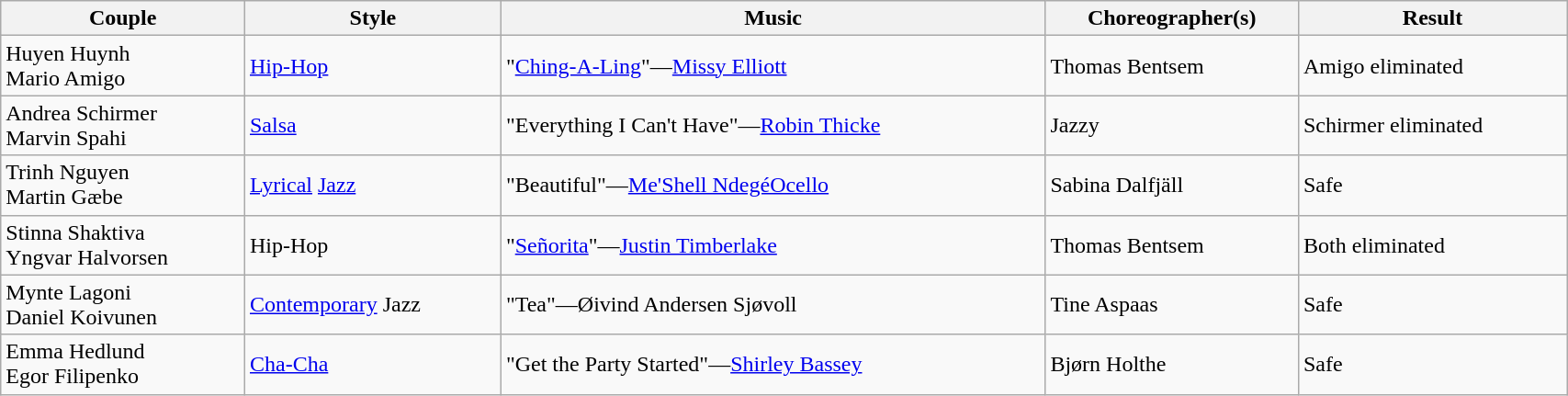<table class="wikitable" width="90%">
<tr>
<th>Couple</th>
<th>Style</th>
<th>Music</th>
<th>Choreographer(s)</th>
<th>Result</th>
</tr>
<tr>
<td>Huyen Huynh<br>Mario Amigo</td>
<td><a href='#'>Hip-Hop</a></td>
<td>"<a href='#'>Ching-A-Ling</a>"—<a href='#'>Missy Elliott</a></td>
<td>Thomas Bentsem</td>
<td>Amigo eliminated</td>
</tr>
<tr>
<td>Andrea Schirmer<br>Marvin Spahi</td>
<td><a href='#'>Salsa</a></td>
<td>"Everything I Can't Have"—<a href='#'>Robin Thicke</a></td>
<td>Jazzy</td>
<td>Schirmer eliminated</td>
</tr>
<tr>
<td>Trinh Nguyen<br>Martin Gæbe</td>
<td><a href='#'>Lyrical</a> <a href='#'>Jazz</a></td>
<td>"Beautiful"—<a href='#'>Me'Shell NdegéOcello</a></td>
<td>Sabina Dalfjäll</td>
<td>Safe</td>
</tr>
<tr>
<td>Stinna Shaktiva<br>Yngvar Halvorsen</td>
<td>Hip-Hop</td>
<td>"<a href='#'>Señorita</a>"—<a href='#'>Justin Timberlake</a></td>
<td>Thomas Bentsem</td>
<td>Both eliminated</td>
</tr>
<tr>
<td>Mynte Lagoni<br>Daniel Koivunen</td>
<td><a href='#'>Contemporary</a> Jazz</td>
<td>"Tea"—Øivind Andersen Sjøvoll</td>
<td>Tine Aspaas</td>
<td>Safe</td>
</tr>
<tr>
<td>Emma Hedlund<br>Egor Filipenko</td>
<td><a href='#'>Cha-Cha</a></td>
<td>"Get the Party Started"—<a href='#'>Shirley Bassey</a></td>
<td>Bjørn Holthe</td>
<td>Safe</td>
</tr>
</table>
